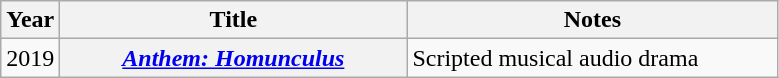<table class="wikitable sortable">
<tr>
<th>Year</th>
<th style="min-width: 14em;">Title</th>
<th class="unsortable" style="min-width: 15em;">Notes</th>
</tr>
<tr>
<td>2019</td>
<th scope="row"><em><a href='#'>Anthem: Homunculus</a></em></th>
<td>Scripted musical audio drama</td>
</tr>
</table>
